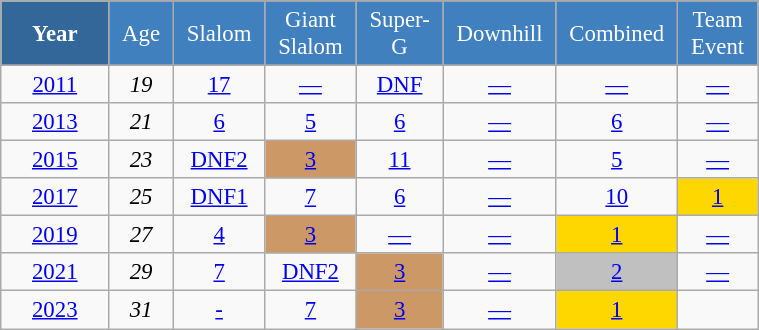<table class="wikitable" style="font-size:95%; text-align:center; border:grey solid 1px; border-collapse:collapse;" width="40%">
<tr style="background-color:#369; color:white;">
<td rowspan="2" colspan="1" width="10%"><strong>Year</strong></td>
</tr>
<tr style="background-color:#4180be; color:white;">
<td width="5%">Age</td>
<td width="5%">Slalom</td>
<td width="5%">Giant<br>Slalom</td>
<td width="5%">Super-G</td>
<td width="5%">Downhill</td>
<td width="5%">Combined</td>
<td width="5%">Team Event</td>
</tr>
<tr style="background-color:#8CB2D8; color:white;">
</tr>
<tr>
<td><a href='#'>2011</a></td>
<td><em>19</em></td>
<td><a href='#'>17</a></td>
<td><a href='#'>—</a></td>
<td><a href='#'>DNF</a></td>
<td><a href='#'>—</a></td>
<td><a href='#'>—</a></td>
<td><a href='#'>—</a></td>
</tr>
<tr>
<td><a href='#'>2013</a></td>
<td><em>21</em></td>
<td><a href='#'>6</a></td>
<td><a href='#'>5</a></td>
<td><a href='#'>6</a></td>
<td><a href='#'>—</a></td>
<td><a href='#'>6</a></td>
<td><a href='#'>—</a></td>
</tr>
<tr>
<td><a href='#'>2015</a></td>
<td><em>23</em></td>
<td><a href='#'>DNF2</a></td>
<td style="background:#c96;"><a href='#'>3</a></td>
<td><a href='#'>11</a></td>
<td><a href='#'>—</a></td>
<td><a href='#'>5</a></td>
<td><a href='#'>—</a></td>
</tr>
<tr>
<td><a href='#'>2017</a></td>
<td><em>25</em></td>
<td><a href='#'>DNF1</a></td>
<td><a href='#'>7</a></td>
<td><a href='#'>6</a></td>
<td><a href='#'>—</a></td>
<td><a href='#'>10</a></td>
<td style="background:gold;"><a href='#'>1</a></td>
</tr>
<tr>
<td><a href='#'>2019</a></td>
<td><em>27</em></td>
<td><a href='#'>4</a></td>
<td style="background:#c96;"><a href='#'>3</a></td>
<td><a href='#'>—</a></td>
<td><a href='#'>—</a></td>
<td style="background:gold;"><a href='#'>1</a></td>
<td><a href='#'>—</a></td>
</tr>
<tr>
<td><a href='#'>2021</a></td>
<td><em>29</em></td>
<td><a href='#'>7</a></td>
<td><a href='#'>DNF2</a></td>
<td style="background:#cc9866;"><a href='#'>3</a></td>
<td><a href='#'>—</a></td>
<td style="background:silver;"><a href='#'>2</a></td>
<td><a href='#'>—</a></td>
</tr>
<tr>
<td><a href='#'>2023</a></td>
<td><em>31</em></td>
<td><a href='#'>-</a></td>
<td><a href='#'>7</a></td>
<td style="background:#cc9866;"><a href='#'>3</a></td>
<td><a href='#'>—</a></td>
<td style="background:gold;"><a href='#'>1</a></td>
<td></td>
</tr>
</table>
